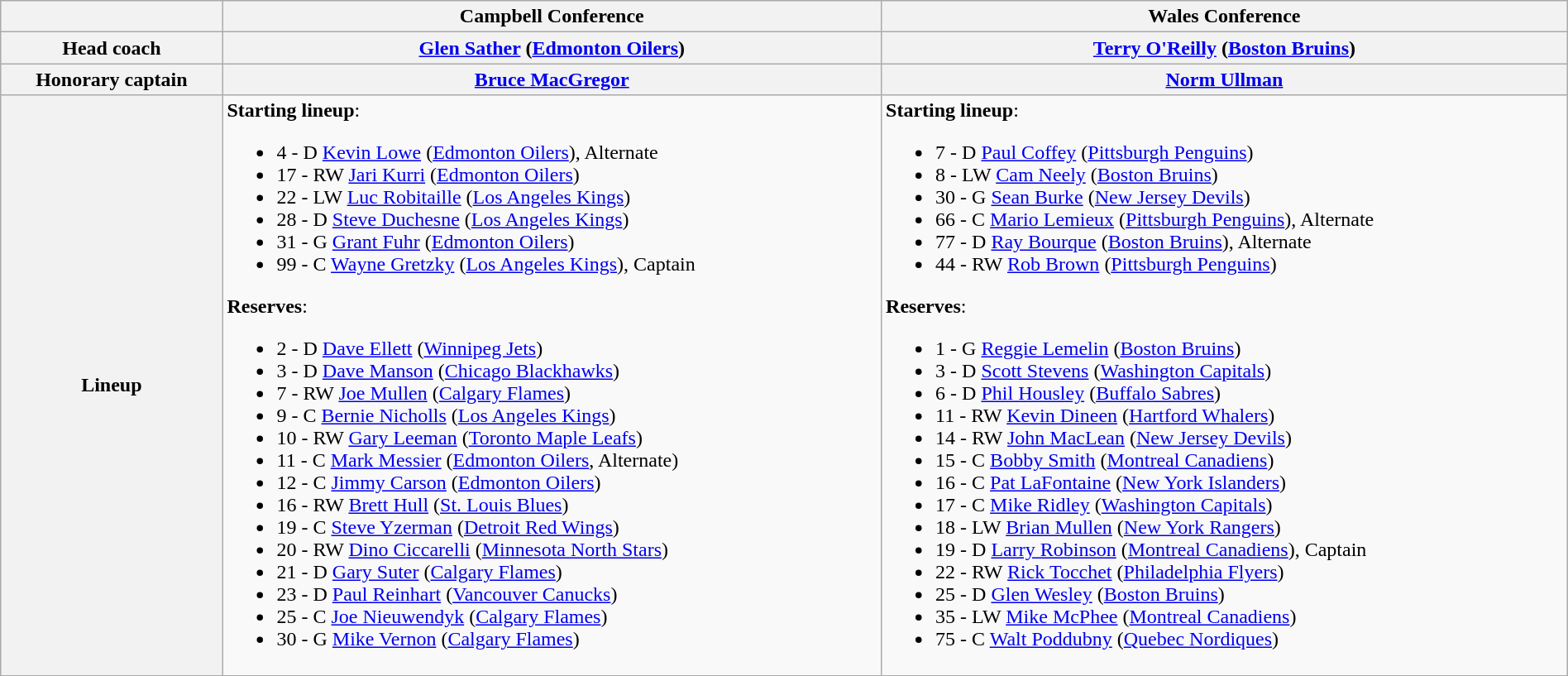<table class="wikitable" style="width:100%">
<tr>
<th></th>
<th>Campbell Conference</th>
<th>Wales Conference</th>
</tr>
<tr>
<th>Head coach</th>
<th><a href='#'>Glen Sather</a> (<a href='#'>Edmonton Oilers</a>)</th>
<th><a href='#'>Terry O'Reilly</a> (<a href='#'>Boston Bruins</a>)</th>
</tr>
<tr>
<th>Honorary captain</th>
<th><a href='#'>Bruce MacGregor</a></th>
<th><a href='#'>Norm Ullman</a></th>
</tr>
<tr>
<th>Lineup</th>
<td><strong>Starting lineup</strong>:<br><ul><li> 4 - D <a href='#'>Kevin Lowe</a> (<a href='#'>Edmonton Oilers</a>), Alternate</li><li> 17 - RW <a href='#'>Jari Kurri</a> (<a href='#'>Edmonton Oilers</a>)</li><li> 22 - LW <a href='#'>Luc Robitaille</a> (<a href='#'>Los Angeles Kings</a>)</li><li> 28 - D <a href='#'>Steve Duchesne</a> (<a href='#'>Los Angeles Kings</a>)</li><li> 31 - G <a href='#'>Grant Fuhr</a> (<a href='#'>Edmonton Oilers</a>)</li><li> 99 - C <a href='#'>Wayne Gretzky</a> (<a href='#'>Los Angeles Kings</a>), Captain</li></ul><strong>Reserves</strong>:<ul><li> 2 - D <a href='#'>Dave Ellett</a> (<a href='#'>Winnipeg Jets</a>)</li><li> 3 - D <a href='#'>Dave Manson</a> (<a href='#'>Chicago Blackhawks</a>)</li><li> 7 - RW <a href='#'>Joe Mullen</a> (<a href='#'>Calgary Flames</a>)</li><li> 9 - C <a href='#'>Bernie Nicholls</a> (<a href='#'>Los Angeles Kings</a>)</li><li> 10 - RW <a href='#'>Gary Leeman</a> (<a href='#'>Toronto Maple Leafs</a>)</li><li> 11 - C <a href='#'>Mark Messier</a> (<a href='#'>Edmonton Oilers</a>, Alternate)</li><li> 12 - C <a href='#'>Jimmy Carson</a> (<a href='#'>Edmonton Oilers</a>)</li><li> 16 - RW <a href='#'>Brett Hull</a> (<a href='#'>St. Louis Blues</a>)</li><li> 19 - C <a href='#'>Steve Yzerman</a> (<a href='#'>Detroit Red Wings</a>)</li><li> 20 - RW <a href='#'>Dino Ciccarelli</a> (<a href='#'>Minnesota North Stars</a>)</li><li> 21 - D <a href='#'>Gary Suter</a> (<a href='#'>Calgary Flames</a>)</li><li> 23 - D <a href='#'>Paul Reinhart</a> (<a href='#'>Vancouver Canucks</a>)</li><li> 25 - C <a href='#'>Joe Nieuwendyk</a> (<a href='#'>Calgary Flames</a>)</li><li> 30 - G <a href='#'>Mike Vernon</a> (<a href='#'>Calgary Flames</a>)</li></ul></td>
<td><strong>Starting lineup</strong>:<br><ul><li> 7 - D <a href='#'>Paul Coffey</a> (<a href='#'>Pittsburgh Penguins</a>)</li><li> 8 - LW <a href='#'>Cam Neely</a> (<a href='#'>Boston Bruins</a>)</li><li> 30 - G <a href='#'>Sean Burke</a> (<a href='#'>New Jersey Devils</a>)</li><li> 66 - C <a href='#'>Mario Lemieux</a> (<a href='#'>Pittsburgh Penguins</a>), Alternate</li><li> 77 - D <a href='#'>Ray Bourque</a> (<a href='#'>Boston Bruins</a>), Alternate</li><li> 44 - RW <a href='#'>Rob Brown</a> (<a href='#'>Pittsburgh Penguins</a>)</li></ul><strong>Reserves</strong>:<ul><li> 1 - G <a href='#'>Reggie Lemelin</a> (<a href='#'>Boston Bruins</a>)</li><li> 3 - D <a href='#'>Scott Stevens</a> (<a href='#'>Washington Capitals</a>)</li><li> 6 - D <a href='#'>Phil Housley</a> (<a href='#'>Buffalo Sabres</a>)</li><li> 11 - RW <a href='#'>Kevin Dineen</a> (<a href='#'>Hartford Whalers</a>)</li><li> 14 - RW <a href='#'>John MacLean</a> (<a href='#'>New Jersey Devils</a>)</li><li> 15 - C <a href='#'>Bobby Smith</a> (<a href='#'>Montreal Canadiens</a>)</li><li> 16 - C <a href='#'>Pat LaFontaine</a> (<a href='#'>New York Islanders</a>)</li><li> 17 - C <a href='#'>Mike Ridley</a> (<a href='#'>Washington Capitals</a>)</li><li> 18 - LW <a href='#'>Brian Mullen</a> (<a href='#'>New York Rangers</a>)</li><li> 19 - D <a href='#'>Larry Robinson</a> (<a href='#'>Montreal Canadiens</a>), Captain</li><li> 22 - RW <a href='#'>Rick Tocchet</a> (<a href='#'>Philadelphia Flyers</a>)</li><li> 25 - D <a href='#'>Glen Wesley</a> (<a href='#'>Boston Bruins</a>)</li><li> 35 - LW <a href='#'>Mike McPhee</a> (<a href='#'>Montreal Canadiens</a>)</li><li> 75 - C <a href='#'>Walt Poddubny</a> (<a href='#'>Quebec Nordiques</a>)</li></ul></td>
</tr>
</table>
